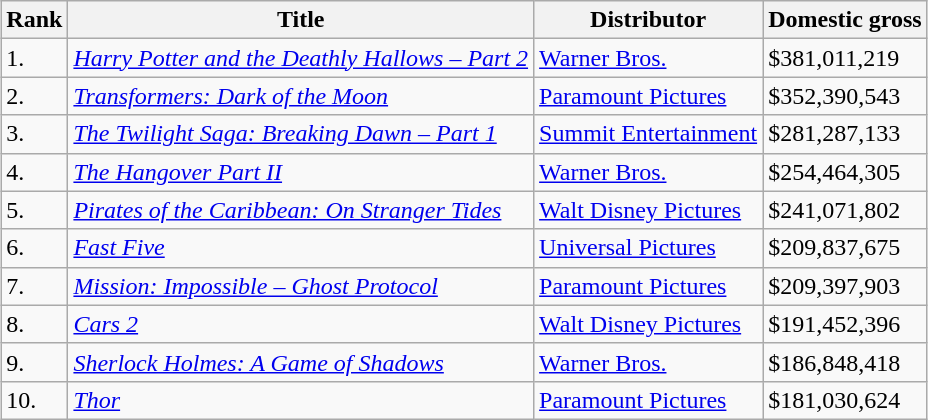<table class="wikitable sortable" style="margin:auto; margin:auto;">
<tr>
<th>Rank</th>
<th>Title</th>
<th>Distributor</th>
<th>Domestic gross</th>
</tr>
<tr>
<td>1.</td>
<td><em><a href='#'>Harry Potter and the Deathly Hallows – Part 2</a></em></td>
<td><a href='#'>Warner Bros.</a></td>
<td>$381,011,219</td>
</tr>
<tr>
<td>2.</td>
<td><em><a href='#'>Transformers: Dark of the Moon</a></em></td>
<td><a href='#'>Paramount Pictures</a></td>
<td>$352,390,543</td>
</tr>
<tr>
<td>3.</td>
<td><em><a href='#'>The Twilight Saga: Breaking Dawn – Part 1</a></em></td>
<td><a href='#'>Summit Entertainment</a></td>
<td>$281,287,133</td>
</tr>
<tr>
<td>4.</td>
<td><em><a href='#'>The Hangover Part II</a></em></td>
<td><a href='#'>Warner Bros.</a></td>
<td>$254,464,305</td>
</tr>
<tr>
<td>5.</td>
<td><em><a href='#'>Pirates of the Caribbean: On Stranger Tides</a></em></td>
<td><a href='#'>Walt Disney Pictures</a></td>
<td>$241,071,802</td>
</tr>
<tr>
<td>6.</td>
<td><em><a href='#'>Fast Five</a></em></td>
<td><a href='#'>Universal Pictures</a></td>
<td>$209,837,675</td>
</tr>
<tr>
<td>7.</td>
<td><em><a href='#'>Mission: Impossible – Ghost Protocol</a></em></td>
<td><a href='#'>Paramount Pictures</a></td>
<td>$209,397,903</td>
</tr>
<tr>
<td>8.</td>
<td><em><a href='#'>Cars 2</a></em></td>
<td><a href='#'>Walt Disney Pictures</a></td>
<td>$191,452,396</td>
</tr>
<tr>
<td>9.</td>
<td><em><a href='#'>Sherlock Holmes: A Game of Shadows</a></em></td>
<td><a href='#'>Warner Bros.</a></td>
<td>$186,848,418</td>
</tr>
<tr>
<td>10.</td>
<td><em><a href='#'>Thor</a></em></td>
<td><a href='#'>Paramount Pictures</a></td>
<td>$181,030,624</td>
</tr>
</table>
